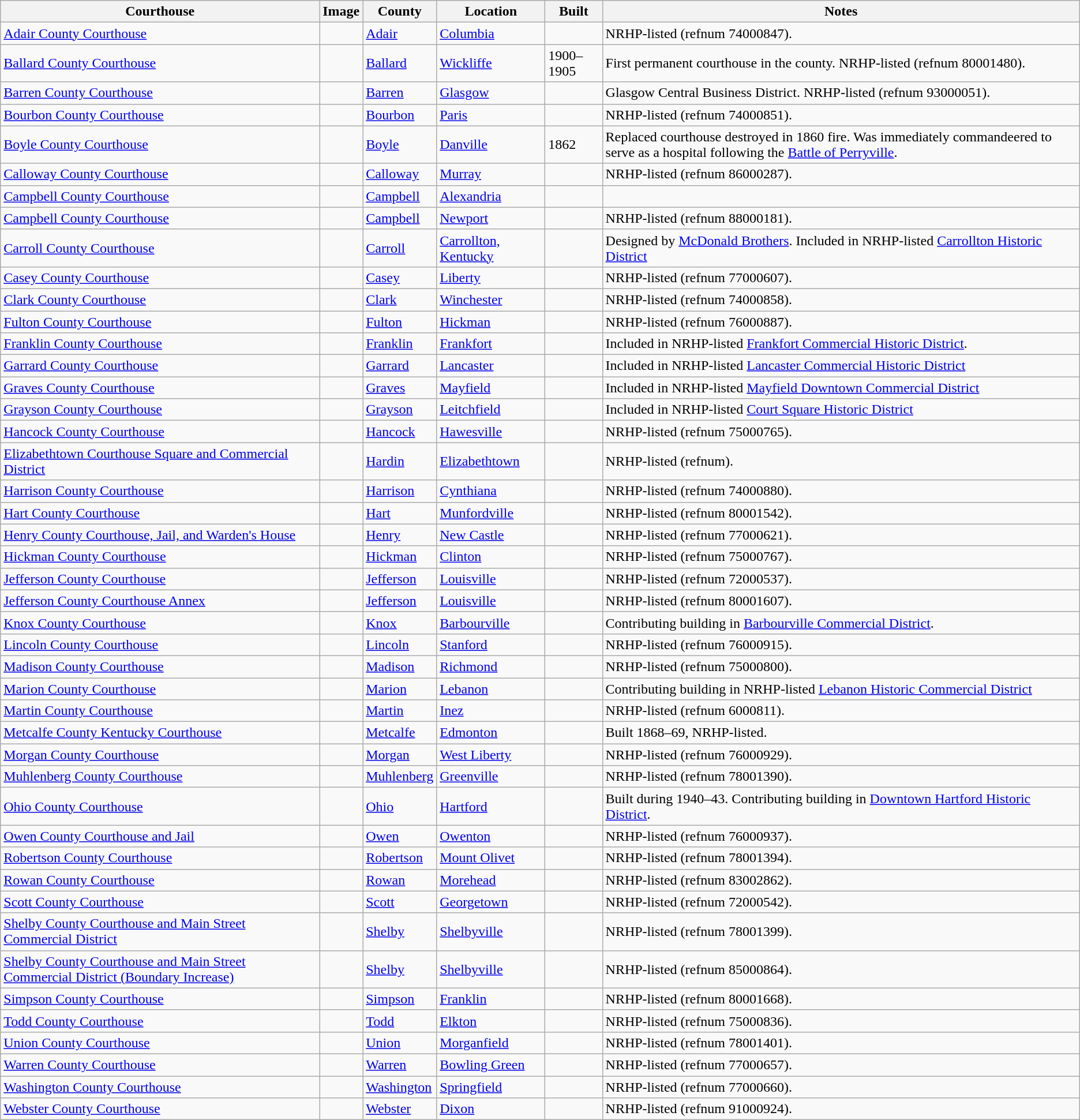<table class="wikitable sortable sticky-header sort-under">
<tr>
<th>Courthouse</th>
<th>Image</th>
<th>County</th>
<th>Location</th>
<th>Built</th>
<th>Notes</th>
</tr>
<tr>
<td><a href='#'>Adair County Courthouse</a></td>
<td></td>
<td><a href='#'>Adair</a></td>
<td><a href='#'>Columbia</a><br><small></small></td>
<td></td>
<td>NRHP-listed (refnum 74000847).</td>
</tr>
<tr>
<td><a href='#'>Ballard County Courthouse</a></td>
<td></td>
<td><a href='#'>Ballard</a></td>
<td><a href='#'>Wickliffe</a><br><small></small></td>
<td>1900–1905</td>
<td>First permanent courthouse in the county. NRHP-listed (refnum 80001480).</td>
</tr>
<tr>
<td><a href='#'>Barren County Courthouse</a></td>
<td></td>
<td><a href='#'>Barren</a></td>
<td><a href='#'>Glasgow</a><br><small></small></td>
<td></td>
<td>Glasgow Central Business District. NRHP-listed (refnum 93000051).</td>
</tr>
<tr>
<td><a href='#'>Bourbon County Courthouse</a></td>
<td></td>
<td><a href='#'>Bourbon</a></td>
<td><a href='#'>Paris</a><br><small></small></td>
<td></td>
<td>NRHP-listed (refnum 74000851).</td>
</tr>
<tr>
<td><a href='#'>Boyle County Courthouse</a></td>
<td></td>
<td><a href='#'>Boyle</a></td>
<td><a href='#'>Danville</a><br><small></small></td>
<td>1862</td>
<td>Replaced courthouse destroyed in 1860 fire. Was immediately commandeered to serve as a hospital following the <a href='#'>Battle of Perryville</a>.</td>
</tr>
<tr>
<td><a href='#'>Calloway County Courthouse</a></td>
<td></td>
<td><a href='#'>Calloway</a></td>
<td><a href='#'>Murray</a></td>
<td></td>
<td>NRHP-listed (refnum 86000287).</td>
</tr>
<tr>
<td><a href='#'>Campbell County Courthouse</a></td>
<td></td>
<td><a href='#'>Campbell</a></td>
<td><a href='#'>Alexandria</a><br><small></small></td>
<td></td>
<td></td>
</tr>
<tr>
<td><a href='#'>Campbell County Courthouse</a></td>
<td></td>
<td><a href='#'>Campbell</a></td>
<td><a href='#'>Newport</a><br><small></small></td>
<td></td>
<td>NRHP-listed (refnum 88000181).</td>
</tr>
<tr>
<td><a href='#'>Carroll County Courthouse</a></td>
<td></td>
<td><a href='#'>Carroll</a></td>
<td><a href='#'>Carrollton, Kentucky</a></td>
<td></td>
<td>Designed by <a href='#'>McDonald Brothers</a>. Included in NRHP-listed <a href='#'>Carrollton Historic District</a></td>
</tr>
<tr>
<td><a href='#'>Casey County Courthouse</a></td>
<td></td>
<td><a href='#'>Casey</a></td>
<td><a href='#'>Liberty</a></td>
<td></td>
<td>NRHP-listed (refnum 77000607).</td>
</tr>
<tr>
<td><a href='#'>Clark County Courthouse</a></td>
<td></td>
<td><a href='#'>Clark</a></td>
<td><a href='#'>Winchester</a></td>
<td></td>
<td>NRHP-listed (refnum 74000858).</td>
</tr>
<tr>
<td><a href='#'>Fulton County Courthouse</a></td>
<td></td>
<td><a href='#'>Fulton</a></td>
<td><a href='#'>Hickman</a></td>
<td></td>
<td>NRHP-listed (refnum 76000887).</td>
</tr>
<tr>
<td><a href='#'>Franklin County Courthouse</a></td>
<td></td>
<td><a href='#'>Franklin</a></td>
<td><a href='#'>Frankfort</a></td>
<td></td>
<td>Included in NRHP-listed <a href='#'>Frankfort Commercial Historic District</a>.</td>
</tr>
<tr>
<td><a href='#'>Garrard County Courthouse</a></td>
<td></td>
<td><a href='#'>Garrard</a></td>
<td><a href='#'>Lancaster</a></td>
<td></td>
<td>Included in NRHP-listed <a href='#'>Lancaster Commercial Historic District</a></td>
</tr>
<tr>
<td><a href='#'>Graves County Courthouse</a></td>
<td></td>
<td><a href='#'>Graves</a></td>
<td><a href='#'>Mayfield</a></td>
<td></td>
<td>Included in NRHP-listed <a href='#'>Mayfield Downtown Commercial District</a></td>
</tr>
<tr>
<td><a href='#'>Grayson County Courthouse</a></td>
<td></td>
<td><a href='#'>Grayson</a></td>
<td><a href='#'>Leitchfield</a></td>
<td></td>
<td>Included in NRHP-listed <a href='#'>Court Square Historic District</a></td>
</tr>
<tr>
<td><a href='#'>Hancock County Courthouse</a></td>
<td></td>
<td><a href='#'>Hancock</a></td>
<td><a href='#'>Hawesville</a></td>
<td></td>
<td>NRHP-listed (refnum 75000765).</td>
</tr>
<tr>
<td><a href='#'>Elizabethtown Courthouse Square and Commercial District</a></td>
<td></td>
<td><a href='#'>Hardin</a></td>
<td><a href='#'>Elizabethtown</a></td>
<td></td>
<td>NRHP-listed (refnum).</td>
</tr>
<tr>
<td><a href='#'>Harrison County Courthouse</a></td>
<td></td>
<td><a href='#'>Harrison</a></td>
<td><a href='#'>Cynthiana</a></td>
<td></td>
<td>NRHP-listed (refnum 74000880).</td>
</tr>
<tr>
<td><a href='#'>Hart County Courthouse</a></td>
<td></td>
<td><a href='#'>Hart</a></td>
<td><a href='#'>Munfordville</a></td>
<td></td>
<td>NRHP-listed (refnum 80001542).</td>
</tr>
<tr>
<td><a href='#'>Henry County Courthouse, Jail, and Warden's House</a></td>
<td></td>
<td><a href='#'>Henry</a></td>
<td><a href='#'>New Castle</a></td>
<td></td>
<td>NRHP-listed (refnum 77000621).</td>
</tr>
<tr>
<td><a href='#'>Hickman County Courthouse</a></td>
<td></td>
<td><a href='#'>Hickman</a></td>
<td><a href='#'>Clinton</a></td>
<td></td>
<td>NRHP-listed (refnum 75000767).</td>
</tr>
<tr>
<td><a href='#'>Jefferson County Courthouse</a></td>
<td></td>
<td><a href='#'>Jefferson</a></td>
<td><a href='#'>Louisville</a></td>
<td></td>
<td>NRHP-listed (refnum 72000537).</td>
</tr>
<tr>
<td><a href='#'>Jefferson County Courthouse Annex</a></td>
<td></td>
<td><a href='#'>Jefferson</a></td>
<td><a href='#'>Louisville</a></td>
<td></td>
<td>NRHP-listed (refnum 80001607).</td>
</tr>
<tr>
<td><a href='#'>Knox County Courthouse</a></td>
<td></td>
<td><a href='#'>Knox</a></td>
<td><a href='#'>Barbourville</a></td>
<td></td>
<td>Contributing building in <a href='#'>Barbourville Commercial District</a>.</td>
</tr>
<tr>
<td><a href='#'>Lincoln County Courthouse</a></td>
<td></td>
<td><a href='#'>Lincoln</a></td>
<td><a href='#'>Stanford</a></td>
<td></td>
<td>NRHP-listed (refnum 76000915).</td>
</tr>
<tr>
<td><a href='#'>Madison County Courthouse</a></td>
<td></td>
<td><a href='#'>Madison</a></td>
<td><a href='#'>Richmond</a></td>
<td></td>
<td>NRHP-listed (refnum 75000800).</td>
</tr>
<tr>
<td><a href='#'>Marion County Courthouse</a></td>
<td></td>
<td><a href='#'>Marion</a></td>
<td><a href='#'>Lebanon</a></td>
<td></td>
<td>Contributing building in NRHP-listed <a href='#'>Lebanon Historic Commercial District</a></td>
</tr>
<tr>
<td><a href='#'>Martin County Courthouse</a></td>
<td></td>
<td><a href='#'>Martin</a></td>
<td><a href='#'>Inez</a></td>
<td></td>
<td>NRHP-listed (refnum 6000811).</td>
</tr>
<tr>
<td><a href='#'>Metcalfe County Kentucky Courthouse</a></td>
<td></td>
<td><a href='#'>Metcalfe</a></td>
<td><a href='#'>Edmonton</a><br><small></small></td>
<td></td>
<td>Built 1868–69, NRHP-listed.</td>
</tr>
<tr>
<td><a href='#'>Morgan County Courthouse</a></td>
<td></td>
<td><a href='#'>Morgan</a></td>
<td><a href='#'>West Liberty</a></td>
<td></td>
<td>NRHP-listed (refnum 76000929).</td>
</tr>
<tr>
<td><a href='#'>Muhlenberg County Courthouse</a></td>
<td></td>
<td><a href='#'>Muhlenberg</a></td>
<td><a href='#'>Greenville</a></td>
<td></td>
<td>NRHP-listed (refnum 78001390).</td>
</tr>
<tr>
<td><a href='#'>Ohio County Courthouse</a></td>
<td></td>
<td><a href='#'>Ohio</a></td>
<td><a href='#'>Hartford</a></td>
<td></td>
<td>Built during 1940–43. Contributing building in <a href='#'>Downtown Hartford Historic District</a>.</td>
</tr>
<tr>
<td><a href='#'>Owen County Courthouse and Jail</a></td>
<td></td>
<td><a href='#'>Owen</a></td>
<td><a href='#'>Owenton</a></td>
<td></td>
<td>NRHP-listed (refnum 76000937).</td>
</tr>
<tr>
<td><a href='#'>Robertson County Courthouse</a></td>
<td></td>
<td><a href='#'>Robertson</a></td>
<td><a href='#'>Mount Olivet</a></td>
<td></td>
<td>NRHP-listed (refnum 78001394).</td>
</tr>
<tr>
<td><a href='#'>Rowan County Courthouse</a></td>
<td></td>
<td><a href='#'>Rowan</a></td>
<td><a href='#'>Morehead</a></td>
<td></td>
<td>NRHP-listed (refnum 83002862).</td>
</tr>
<tr>
<td><a href='#'>Scott County Courthouse</a></td>
<td></td>
<td><a href='#'>Scott</a></td>
<td><a href='#'>Georgetown</a></td>
<td></td>
<td>NRHP-listed (refnum 72000542).</td>
</tr>
<tr>
<td><a href='#'>Shelby County Courthouse and Main Street Commercial District</a></td>
<td></td>
<td><a href='#'>Shelby</a></td>
<td><a href='#'>Shelbyville</a></td>
<td></td>
<td>NRHP-listed (refnum 78001399).</td>
</tr>
<tr>
<td><a href='#'>Shelby County Courthouse and Main Street Commercial District (Boundary Increase)</a></td>
<td></td>
<td><a href='#'>Shelby</a></td>
<td><a href='#'>Shelbyville</a></td>
<td></td>
<td>NRHP-listed (refnum 85000864).</td>
</tr>
<tr>
<td><a href='#'>Simpson County Courthouse</a></td>
<td></td>
<td><a href='#'>Simpson</a></td>
<td><a href='#'>Franklin</a></td>
<td></td>
<td>NRHP-listed (refnum 80001668).</td>
</tr>
<tr>
<td><a href='#'>Todd County Courthouse</a></td>
<td></td>
<td><a href='#'>Todd</a></td>
<td><a href='#'>Elkton</a></td>
<td></td>
<td>NRHP-listed (refnum 75000836).</td>
</tr>
<tr>
<td><a href='#'>Union County Courthouse</a></td>
<td></td>
<td><a href='#'>Union</a></td>
<td><a href='#'>Morganfield</a></td>
<td></td>
<td>NRHP-listed (refnum 78001401).</td>
</tr>
<tr>
<td><a href='#'>Warren County Courthouse</a></td>
<td></td>
<td><a href='#'>Warren</a></td>
<td><a href='#'>Bowling Green</a></td>
<td></td>
<td>NRHP-listed (refnum 77000657).</td>
</tr>
<tr>
<td><a href='#'>Washington County Courthouse</a></td>
<td></td>
<td><a href='#'>Washington</a></td>
<td><a href='#'>Springfield</a></td>
<td></td>
<td>NRHP-listed (refnum 77000660).</td>
</tr>
<tr>
<td><a href='#'>Webster County Courthouse</a></td>
<td></td>
<td><a href='#'>Webster</a></td>
<td><a href='#'>Dixon</a></td>
<td></td>
<td>NRHP-listed (refnum 91000924).</td>
</tr>
</table>
